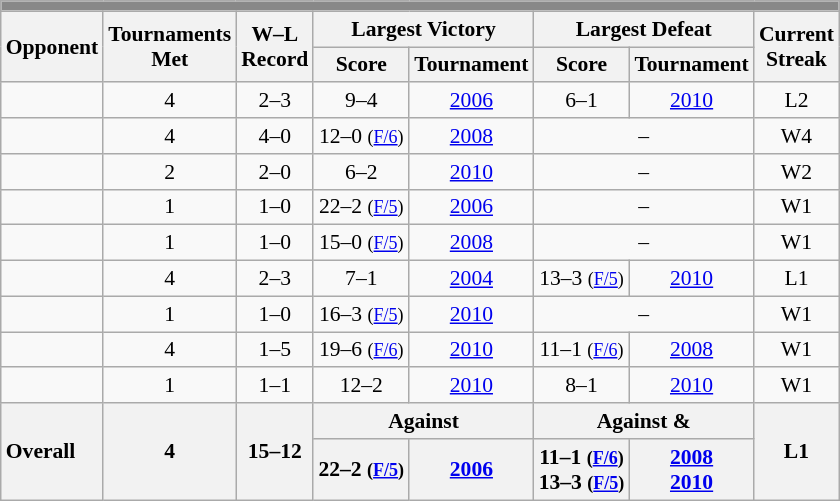<table class="wikitable" style="border-collapse:collapse; font-size:90%; text-align:center;">
<tr>
<th colspan=8 style="background-color:#888888"></th>
</tr>
<tr>
<th rowspan=2>Opponent</th>
<th rowspan=2>Tournaments<br>Met</th>
<th rowspan=2>W–L<br>Record</th>
<th colspan=2>Largest Victory</th>
<th colspan=2>Largest Defeat</th>
<th rowspan=2>Current<br>Streak</th>
</tr>
<tr>
<th>Score</th>
<th>Tournament</th>
<th>Score</th>
<th>Tournament</th>
</tr>
<tr>
<td style="text-align:left;"></td>
<td>4</td>
<td>2–3</td>
<td>9–4</td>
<td> <a href='#'>2006</a></td>
<td>6–1</td>
<td> <a href='#'>2010</a></td>
<td>L2</td>
</tr>
<tr>
<td style="text-align:left;"></td>
<td>4</td>
<td>4–0</td>
<td>12–0 <small>(<a href='#'>F/6</a>)</small></td>
<td> <a href='#'>2008</a></td>
<td colspan=2>–</td>
<td>W4</td>
</tr>
<tr>
<td style="text-align:left;"></td>
<td>2</td>
<td>2–0</td>
<td>6–2</td>
<td> <a href='#'>2010</a></td>
<td colspan=2>–</td>
<td>W2</td>
</tr>
<tr>
<td style="text-align:left;"></td>
<td>1</td>
<td>1–0</td>
<td>22–2 <small>(<a href='#'>F/5</a>)</small></td>
<td> <a href='#'>2006</a></td>
<td colspan=2>–</td>
<td>W1</td>
</tr>
<tr>
<td style="text-align:left;"></td>
<td>1</td>
<td>1–0</td>
<td>15–0 <small>(<a href='#'>F/5</a>)</small></td>
<td> <a href='#'>2008</a></td>
<td colspan=2>–</td>
<td>W1</td>
</tr>
<tr>
<td style="text-align:left;"></td>
<td>4</td>
<td>2–3</td>
<td>7–1</td>
<td> <a href='#'>2004</a></td>
<td>13–3 <small>(<a href='#'>F/5</a>)</small></td>
<td> <a href='#'>2010</a></td>
<td>L1</td>
</tr>
<tr>
<td style="text-align:left;"></td>
<td>1</td>
<td>1–0</td>
<td>16–3 <small>(<a href='#'>F/5</a>)</small></td>
<td> <a href='#'>2010</a></td>
<td colspan=2>–</td>
<td>W1</td>
</tr>
<tr>
<td style="text-align:left;"></td>
<td>4</td>
<td>1–5</td>
<td>19–6 <small>(<a href='#'>F/6</a>)</small></td>
<td> <a href='#'>2010</a></td>
<td>11–1 <small>(<a href='#'>F/6</a>)</small></td>
<td> <a href='#'>2008</a></td>
<td>W1</td>
</tr>
<tr>
<td style="text-align:left;"></td>
<td>1</td>
<td>1–1</td>
<td>12–2</td>
<td> <a href='#'>2010</a></td>
<td>8–1</td>
<td> <a href='#'>2010</a></td>
<td>W1</td>
</tr>
<tr>
<th rowspan=2 style="text-align:left;">Overall</th>
<th rowspan=2>4</th>
<th rowspan=2>15–12</th>
<th colspan=2>Against </th>
<th colspan=2>Against  & </th>
<th rowspan=2>L1</th>
</tr>
<tr>
<th>22–2 <small>(<a href='#'>F/5</a>)</small></th>
<th> <a href='#'>2006</a></th>
<th>11–1 <small>(<a href='#'>F/6</a>)</small><br>13–3 <small>(<a href='#'>F/5</a>)</small></th>
<th> <a href='#'>2008</a><br> <a href='#'>2010</a></th>
</tr>
</table>
